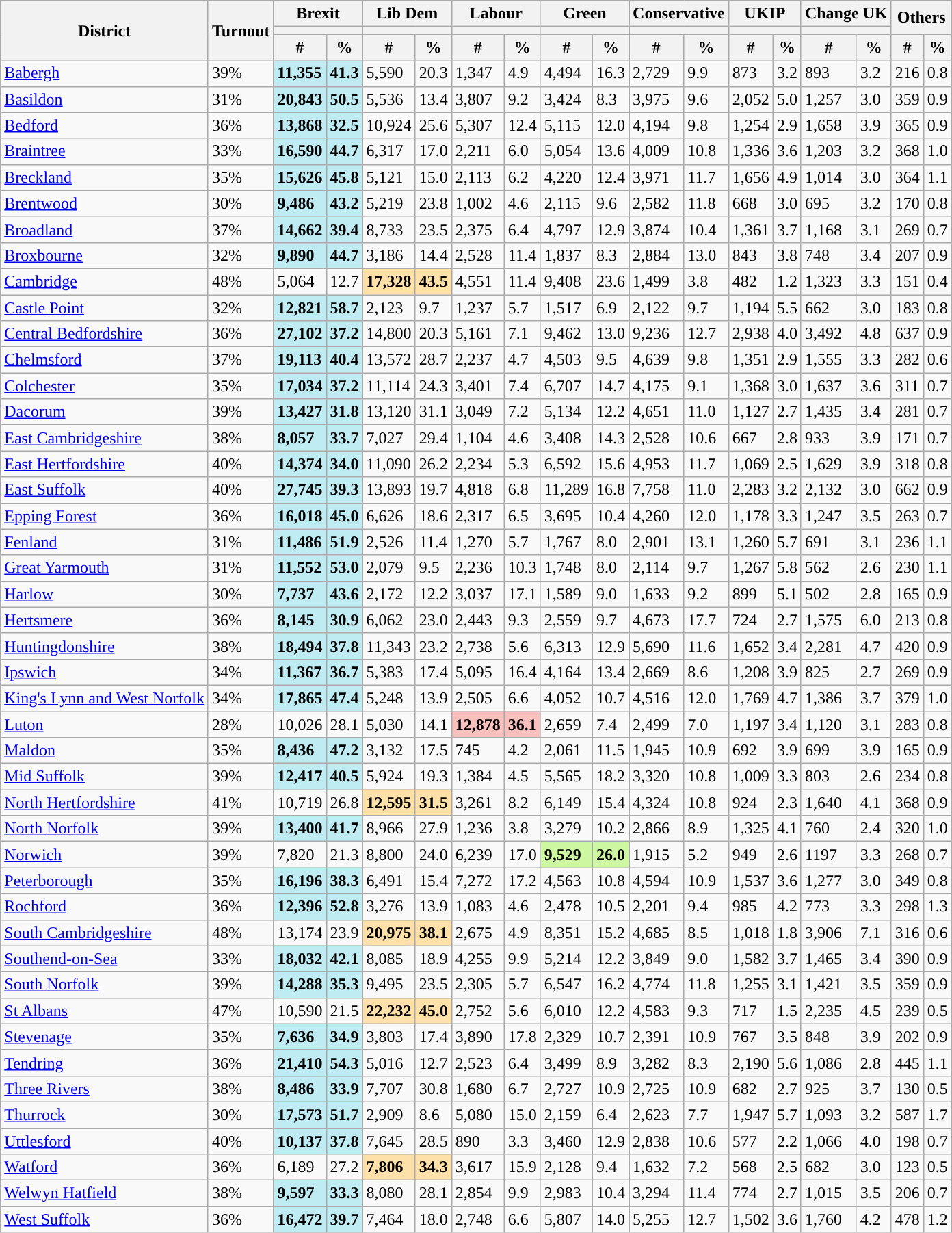<table class="wikitable sortable">
<tr>
<th rowspan=3>District</th>
<th rowspan=3>Turnout</th>
<th colspan="2">Brexit</th>
<th colspan="2">Lib Dem</th>
<th colspan="2">Labour</th>
<th colspan="2">Green</th>
<th colspan="2">Conservative</th>
<th colspan="2">UKIP</th>
<th colspan="2">Change UK</th>
<th colspan="2" rowspan="2">Others</th>
</tr>
<tr>
<th colspan="2" style="background:"></th>
<th colspan="2" style="background:"></th>
<th colspan="2" style="background:"></th>
<th colspan="2" style="background:"></th>
<th colspan="2" style="background:"></th>
<th colspan="2" style="background:"></th>
<th colspan="2" style="background:"></th>
</tr>
<tr>
<th>#</th>
<th>%</th>
<th>#</th>
<th>%</th>
<th>#</th>
<th>%</th>
<th>#</th>
<th>%</th>
<th>#</th>
<th>%</th>
<th>#</th>
<th>%</th>
<th>#</th>
<th>%</th>
<th>#</th>
<th>%</th>
</tr>
<tr>
<td><a href='#'>Babergh</a></td>
<td>39%</td>
<td style="background:#BFEBF2;"><strong>11,355</strong></td>
<td style="background:#BFEBF2;"><strong>41.3</strong></td>
<td>5,590</td>
<td>20.3</td>
<td>1,347</td>
<td>4.9</td>
<td>4,494</td>
<td>16.3</td>
<td>2,729</td>
<td>9.9</td>
<td>873</td>
<td>3.2</td>
<td>893</td>
<td>3.2</td>
<td>216</td>
<td>0.8</td>
</tr>
<tr>
<td><a href='#'>Basildon</a></td>
<td>31%</td>
<td style="background:#BFEBF2;"><strong>20,843</strong></td>
<td style="background:#BFEBF2;"><strong>50.5</strong></td>
<td>5,536</td>
<td>13.4</td>
<td>3,807</td>
<td>9.2</td>
<td>3,424</td>
<td>8.3</td>
<td>3,975</td>
<td>9.6</td>
<td>2,052</td>
<td>5.0</td>
<td>1,257</td>
<td>3.0</td>
<td>359</td>
<td>0.9</td>
</tr>
<tr>
<td><a href='#'>Bedford</a></td>
<td>36%</td>
<td style="background:#BFEBF2;"><strong>13,868</strong></td>
<td style="background:#BFEBF2;"><strong>32.5</strong></td>
<td>10,924</td>
<td>25.6</td>
<td>5,307</td>
<td>12.4</td>
<td>5,115</td>
<td>12.0</td>
<td>4,194</td>
<td>9.8</td>
<td>1,254</td>
<td>2.9</td>
<td>1,658</td>
<td>3.9</td>
<td>365</td>
<td>0.9</td>
</tr>
<tr>
<td><a href='#'>Braintree</a></td>
<td>33%</td>
<td style="background:#BFEBF2;"><strong>16,590</strong></td>
<td style="background:#BFEBF2;"><strong>44.7</strong></td>
<td>6,317</td>
<td>17.0</td>
<td>2,211</td>
<td>6.0</td>
<td>5,054</td>
<td>13.6</td>
<td>4,009</td>
<td>10.8</td>
<td>1,336</td>
<td>3.6</td>
<td>1,203</td>
<td>3.2</td>
<td>368</td>
<td>1.0</td>
</tr>
<tr>
<td><a href='#'>Breckland</a></td>
<td>35%</td>
<td style="background:#BFEBF2;"><strong>15,626</strong></td>
<td style="background:#BFEBF2;"><strong>45.8</strong></td>
<td>5,121</td>
<td>15.0</td>
<td>2,113</td>
<td>6.2</td>
<td>4,220</td>
<td>12.4</td>
<td>3,971</td>
<td>11.7</td>
<td>1,656</td>
<td>4.9</td>
<td>1,014</td>
<td>3.0</td>
<td>364</td>
<td>1.1</td>
</tr>
<tr>
<td><a href='#'>Brentwood</a></td>
<td>30%</td>
<td style="background:#BFEBF2;"><strong>9,486</strong></td>
<td style="background:#BFEBF2;"><strong>43.2</strong></td>
<td>5,219</td>
<td>23.8</td>
<td>1,002</td>
<td>4.6</td>
<td>2,115</td>
<td>9.6</td>
<td>2,582</td>
<td>11.8</td>
<td>668</td>
<td>3.0</td>
<td>695</td>
<td>3.2</td>
<td>170</td>
<td>0.8</td>
</tr>
<tr>
<td><a href='#'>Broadland</a></td>
<td>37%</td>
<td style="background:#BFEBF2;"><strong>14,662</strong></td>
<td style="background:#BFEBF2;"><strong>39.4</strong></td>
<td>8,733</td>
<td>23.5</td>
<td>2,375</td>
<td>6.4</td>
<td>4,797</td>
<td>12.9</td>
<td>3,874</td>
<td>10.4</td>
<td>1,361</td>
<td>3.7</td>
<td>1,168</td>
<td>3.1</td>
<td>269</td>
<td>0.7</td>
</tr>
<tr>
<td><a href='#'>Broxbourne</a></td>
<td>32%</td>
<td style="background:#BFEBF2;"><strong>9,890</strong></td>
<td style="background:#BFEBF2;"><strong>44.7</strong></td>
<td>3,186</td>
<td>14.4</td>
<td>2,528</td>
<td>11.4</td>
<td>1,837</td>
<td>8.3</td>
<td>2,884</td>
<td>13.0</td>
<td>843</td>
<td>3.8</td>
<td>748</td>
<td>3.4</td>
<td>207</td>
<td>0.9</td>
</tr>
<tr>
<td><a href='#'>Cambridge</a></td>
<td>48%</td>
<td>5,064</td>
<td>12.7</td>
<td style="background:#FEE1A8"><strong>17,328</strong></td>
<td style="background:#FEE1A8"><strong>43.5</strong></td>
<td>4,551</td>
<td>11.4</td>
<td>9,408</td>
<td>23.6</td>
<td>1,499</td>
<td>3.8</td>
<td>482</td>
<td>1.2</td>
<td>1,323</td>
<td>3.3</td>
<td>151</td>
<td>0.4</td>
</tr>
<tr>
<td><a href='#'>Castle Point</a></td>
<td>32%</td>
<td style="background:#BFEBF2;"><strong>12,821</strong></td>
<td style="background:#BFEBF2;"><strong>58.7</strong></td>
<td>2,123</td>
<td>9.7</td>
<td>1,237</td>
<td>5.7</td>
<td>1,517</td>
<td>6.9</td>
<td>2,122</td>
<td>9.7</td>
<td>1,194</td>
<td>5.5</td>
<td>662</td>
<td>3.0</td>
<td>183</td>
<td>0.8</td>
</tr>
<tr>
<td><a href='#'>Central Bedfordshire</a></td>
<td>36%</td>
<td style="background:#BFEBF2;"><strong>27,102</strong></td>
<td style="background:#BFEBF2;"><strong>37.2</strong></td>
<td>14,800</td>
<td>20.3</td>
<td>5,161</td>
<td>7.1</td>
<td>9,462</td>
<td>13.0</td>
<td>9,236</td>
<td>12.7</td>
<td>2,938</td>
<td>4.0</td>
<td>3,492</td>
<td>4.8</td>
<td>637</td>
<td>0.9</td>
</tr>
<tr>
<td><a href='#'>Chelmsford</a></td>
<td>37%</td>
<td style="background:#BFEBF2;"><strong>19,113</strong></td>
<td style="background:#BFEBF2;"><strong>40.4</strong></td>
<td>13,572</td>
<td>28.7</td>
<td>2,237</td>
<td>4.7</td>
<td>4,503</td>
<td>9.5</td>
<td>4,639</td>
<td>9.8</td>
<td>1,351</td>
<td>2.9</td>
<td>1,555</td>
<td>3.3</td>
<td>282</td>
<td>0.6</td>
</tr>
<tr>
<td><a href='#'>Colchester</a></td>
<td>35%</td>
<td style="background:#BFEBF2;"><strong>17,034</strong></td>
<td style="background:#BFEBF2;"><strong>37.2</strong></td>
<td>11,114</td>
<td>24.3</td>
<td>3,401</td>
<td>7.4</td>
<td>6,707</td>
<td>14.7</td>
<td>4,175</td>
<td>9.1</td>
<td>1,368</td>
<td>3.0</td>
<td>1,637</td>
<td>3.6</td>
<td>311</td>
<td>0.7</td>
</tr>
<tr>
<td><a href='#'>Dacorum</a></td>
<td>39%</td>
<td style="background:#BFEBF2;"><strong>13,427</strong></td>
<td style="background:#BFEBF2;"><strong>31.8</strong></td>
<td>13,120</td>
<td>31.1</td>
<td>3,049</td>
<td>7.2</td>
<td>5,134</td>
<td>12.2</td>
<td>4,651</td>
<td>11.0</td>
<td>1,127</td>
<td>2.7</td>
<td>1,435</td>
<td>3.4</td>
<td>281</td>
<td>0.7</td>
</tr>
<tr>
<td><a href='#'>East Cambridgeshire</a></td>
<td>38%</td>
<td style="background:#BFEBF2;"><strong>8,057</strong></td>
<td style="background:#BFEBF2;"><strong>33.7</strong></td>
<td>7,027</td>
<td>29.4</td>
<td>1,104</td>
<td>4.6</td>
<td>3,408</td>
<td>14.3</td>
<td>2,528</td>
<td>10.6</td>
<td>667</td>
<td>2.8</td>
<td>933</td>
<td>3.9</td>
<td>171</td>
<td>0.7</td>
</tr>
<tr>
<td><a href='#'>East Hertfordshire</a></td>
<td>40%</td>
<td style="background:#BFEBF2;"><strong>14,374</strong></td>
<td style="background:#BFEBF2;"><strong>34.0</strong></td>
<td>11,090</td>
<td>26.2</td>
<td>2,234</td>
<td>5.3</td>
<td>6,592</td>
<td>15.6</td>
<td>4,953</td>
<td>11.7</td>
<td>1,069</td>
<td>2.5</td>
<td>1,629</td>
<td>3.9</td>
<td>318</td>
<td>0.8</td>
</tr>
<tr>
<td><a href='#'>East Suffolk</a></td>
<td>40%</td>
<td style="background:#BFEBF2;"><strong>27,745</strong></td>
<td style="background:#BFEBF2;"><strong>39.3</strong></td>
<td>13,893</td>
<td>19.7</td>
<td>4,818</td>
<td>6.8</td>
<td>11,289</td>
<td>16.8</td>
<td>7,758</td>
<td>11.0</td>
<td>2,283</td>
<td>3.2</td>
<td>2,132</td>
<td>3.0</td>
<td>662</td>
<td>0.9</td>
</tr>
<tr>
<td><a href='#'>Epping Forest</a></td>
<td>36%</td>
<td style="background:#BFEBF2;"><strong>16,018</strong></td>
<td style="background:#BFEBF2;"><strong>45.0</strong></td>
<td>6,626</td>
<td>18.6</td>
<td>2,317</td>
<td>6.5</td>
<td>3,695</td>
<td>10.4</td>
<td>4,260</td>
<td>12.0</td>
<td>1,178</td>
<td>3.3</td>
<td>1,247</td>
<td>3.5</td>
<td>263</td>
<td>0.7</td>
</tr>
<tr>
<td><a href='#'>Fenland</a></td>
<td>31%</td>
<td style="background:#BFEBF2;"><strong>11,486</strong></td>
<td style="background:#BFEBF2;"><strong>51.9</strong></td>
<td>2,526</td>
<td>11.4</td>
<td>1,270</td>
<td>5.7</td>
<td>1,767</td>
<td>8.0</td>
<td>2,901</td>
<td>13.1</td>
<td>1,260</td>
<td>5.7</td>
<td>691</td>
<td>3.1</td>
<td>236</td>
<td>1.1</td>
</tr>
<tr>
<td><a href='#'>Great Yarmouth</a></td>
<td>31%</td>
<td style="background:#BFEBF2;"><strong>11,552</strong></td>
<td style="background:#BFEBF2;"><strong>53.0</strong></td>
<td>2,079</td>
<td>9.5</td>
<td>2,236</td>
<td>10.3</td>
<td>1,748</td>
<td>8.0</td>
<td>2,114</td>
<td>9.7</td>
<td>1,267</td>
<td>5.8</td>
<td>562</td>
<td>2.6</td>
<td>230</td>
<td>1.1</td>
</tr>
<tr>
<td><a href='#'>Harlow</a></td>
<td>30%</td>
<td style="background:#BFEBF2;"><strong>7,737</strong></td>
<td style="background:#BFEBF2;"><strong>43.6</strong></td>
<td>2,172</td>
<td>12.2</td>
<td>3,037</td>
<td>17.1</td>
<td>1,589</td>
<td>9.0</td>
<td>1,633</td>
<td>9.2</td>
<td>899</td>
<td>5.1</td>
<td>502</td>
<td>2.8</td>
<td>165</td>
<td>0.9</td>
</tr>
<tr>
<td><a href='#'>Hertsmere</a></td>
<td>36%</td>
<td style="background:#BFEBF2;"><strong>8,145</strong></td>
<td style="background:#BFEBF2;"><strong>30.9</strong></td>
<td>6,062</td>
<td>23.0</td>
<td>2,443</td>
<td>9.3</td>
<td>2,559</td>
<td>9.7</td>
<td>4,673</td>
<td>17.7</td>
<td>724</td>
<td>2.7</td>
<td>1,575</td>
<td>6.0</td>
<td>213</td>
<td>0.8</td>
</tr>
<tr>
<td><a href='#'>Huntingdonshire</a></td>
<td>38%</td>
<td style="background:#BFEBF2;"><strong>18,494</strong></td>
<td style="background:#BFEBF2;"><strong>37.8</strong></td>
<td>11,343</td>
<td>23.2</td>
<td>2,738</td>
<td>5.6</td>
<td>6,313</td>
<td>12.9</td>
<td>5,690</td>
<td>11.6</td>
<td>1,652</td>
<td>3.4</td>
<td>2,281</td>
<td>4.7</td>
<td>420</td>
<td>0.9</td>
</tr>
<tr>
<td><a href='#'>Ipswich</a></td>
<td>34%</td>
<td style="background:#BFEBF2;"><strong>11,367</strong></td>
<td style="background:#BFEBF2;"><strong>36.7</strong></td>
<td>5,383</td>
<td>17.4</td>
<td>5,095</td>
<td>16.4</td>
<td>4,164</td>
<td>13.4</td>
<td>2,669</td>
<td>8.6</td>
<td>1,208</td>
<td>3.9</td>
<td>825</td>
<td>2.7</td>
<td>269</td>
<td>0.9</td>
</tr>
<tr>
<td><a href='#'>King's Lynn and West Norfolk</a></td>
<td>34%</td>
<td style="background:#BFEBF2;"><strong>17,865</strong></td>
<td style="background:#BFEBF2;"><strong>47.4</strong></td>
<td>5,248</td>
<td>13.9</td>
<td>2,505</td>
<td>6.6</td>
<td>4,052</td>
<td>10.7</td>
<td>4,516</td>
<td>12.0</td>
<td>1,769</td>
<td>4.7</td>
<td>1,386</td>
<td>3.7</td>
<td>379</td>
<td>1.0</td>
</tr>
<tr>
<td><a href='#'>Luton</a></td>
<td>28%</td>
<td>10,026</td>
<td>28.1</td>
<td>5,030</td>
<td>14.1</td>
<td style="background:#F8C1BE"><strong>12,878</strong></td>
<td style="background:#F8C1BE"><strong>36.1</strong></td>
<td>2,659</td>
<td>7.4</td>
<td>2,499</td>
<td>7.0</td>
<td>1,197</td>
<td>3.4</td>
<td>1,120</td>
<td>3.1</td>
<td>283</td>
<td>0.8</td>
</tr>
<tr>
<td><a href='#'>Maldon</a></td>
<td>35%</td>
<td style="background:#BFEBF2;"><strong>8,436</strong></td>
<td style="background:#BFEBF2;"><strong>47.2</strong></td>
<td>3,132</td>
<td>17.5</td>
<td>745</td>
<td>4.2</td>
<td>2,061</td>
<td>11.5</td>
<td>1,945</td>
<td>10.9</td>
<td>692</td>
<td>3.9</td>
<td>699</td>
<td>3.9</td>
<td>165</td>
<td>0.9</td>
</tr>
<tr>
<td><a href='#'>Mid Suffolk</a></td>
<td>39%</td>
<td style="background:#BFEBF2;"><strong>12,417</strong></td>
<td style="background:#BFEBF2;"><strong>40.5</strong></td>
<td>5,924</td>
<td>19.3</td>
<td>1,384</td>
<td>4.5</td>
<td>5,565</td>
<td>18.2</td>
<td>3,320</td>
<td>10.8</td>
<td>1,009</td>
<td>3.3</td>
<td>803</td>
<td>2.6</td>
<td>234</td>
<td>0.8</td>
</tr>
<tr>
<td><a href='#'>North Hertfordshire</a></td>
<td>41%</td>
<td>10,719</td>
<td>26.8</td>
<td style="background:#FEE1A8"><strong>12,595</strong></td>
<td style="background:#FEE1A8"><strong>31.5</strong></td>
<td>3,261</td>
<td>8.2</td>
<td>6,149</td>
<td>15.4</td>
<td>4,324</td>
<td>10.8</td>
<td>924</td>
<td>2.3</td>
<td>1,640</td>
<td>4.1</td>
<td>368</td>
<td>0.9</td>
</tr>
<tr>
<td><a href='#'>North Norfolk</a></td>
<td>39%</td>
<td style="background:#BFEBF2;"><strong>13,400</strong></td>
<td style="background:#BFEBF2;"><strong>41.7</strong></td>
<td>8,966</td>
<td>27.9</td>
<td>1,236</td>
<td>3.8</td>
<td>3,279</td>
<td>10.2</td>
<td>2,866</td>
<td>8.9</td>
<td>1,325</td>
<td>4.1</td>
<td>760</td>
<td>2.4</td>
<td>320</td>
<td>1.0</td>
</tr>
<tr>
<td><a href='#'>Norwich</a></td>
<td>39%</td>
<td>7,820</td>
<td>21.3</td>
<td>8,800</td>
<td>24.0</td>
<td>6,239</td>
<td>17.0</td>
<td style="background:#cef7a1"><strong>9,529</strong></td>
<td style="background:#cef7a1"><strong>26.0</strong></td>
<td>1,915</td>
<td>5.2</td>
<td>949</td>
<td>2.6</td>
<td>1197</td>
<td>3.3</td>
<td>268</td>
<td>0.7</td>
</tr>
<tr>
<td><a href='#'>Peterborough</a></td>
<td>35%</td>
<td style="background:#BFEBF2;"><strong>16,196</strong></td>
<td style="background:#BFEBF2;"><strong>38.3</strong></td>
<td>6,491</td>
<td>15.4</td>
<td>7,272</td>
<td>17.2</td>
<td>4,563</td>
<td>10.8</td>
<td>4,594</td>
<td>10.9</td>
<td>1,537</td>
<td>3.6</td>
<td>1,277</td>
<td>3.0</td>
<td>349</td>
<td>0.8</td>
</tr>
<tr>
<td><a href='#'>Rochford</a></td>
<td>36%</td>
<td style="background:#BFEBF2;"><strong>12,396</strong></td>
<td style="background:#BFEBF2;"><strong>52.8</strong></td>
<td>3,276</td>
<td>13.9</td>
<td>1,083</td>
<td>4.6</td>
<td>2,478</td>
<td>10.5</td>
<td>2,201</td>
<td>9.4</td>
<td>985</td>
<td>4.2</td>
<td>773</td>
<td>3.3</td>
<td>298</td>
<td>1.3</td>
</tr>
<tr>
<td><a href='#'>South Cambridgeshire</a></td>
<td>48%</td>
<td>13,174</td>
<td>23.9</td>
<td style="background:#FEE1A8"><strong>20,975</strong></td>
<td style="background:#FEE1A8"><strong>38.1</strong></td>
<td>2,675</td>
<td>4.9</td>
<td>8,351</td>
<td>15.2</td>
<td>4,685</td>
<td>8.5</td>
<td>1,018</td>
<td>1.8</td>
<td>3,906</td>
<td>7.1</td>
<td>316</td>
<td>0.6</td>
</tr>
<tr>
<td><a href='#'>Southend-on-Sea</a></td>
<td>33%</td>
<td style="background:#BFEBF2;"><strong>18,032</strong></td>
<td style="background:#BFEBF2;"><strong>42.1</strong></td>
<td>8,085</td>
<td>18.9</td>
<td>4,255</td>
<td>9.9</td>
<td>5,214</td>
<td>12.2</td>
<td>3,849</td>
<td>9.0</td>
<td>1,582</td>
<td>3.7</td>
<td>1,465</td>
<td>3.4</td>
<td>390</td>
<td>0.9</td>
</tr>
<tr>
<td><a href='#'>South Norfolk</a></td>
<td>39%</td>
<td style="background:#BFEBF2;"><strong>14,288</strong></td>
<td style="background:#BFEBF2;"><strong>35.3</strong></td>
<td>9,495</td>
<td>23.5</td>
<td>2,305</td>
<td>5.7</td>
<td>6,547</td>
<td>16.2</td>
<td>4,774</td>
<td>11.8</td>
<td>1,255</td>
<td>3.1</td>
<td>1,421</td>
<td>3.5</td>
<td>359</td>
<td>0.9</td>
</tr>
<tr>
<td><a href='#'>St Albans</a></td>
<td>47%</td>
<td>10,590</td>
<td>21.5</td>
<td style="background:#FEE1A8"><strong>22,232</strong></td>
<td style="background:#FEE1A8"><strong>45.0</strong></td>
<td>2,752</td>
<td>5.6</td>
<td>6,010</td>
<td>12.2</td>
<td>4,583</td>
<td>9.3</td>
<td>717</td>
<td>1.5</td>
<td>2,235</td>
<td>4.5</td>
<td>239</td>
<td>0.5</td>
</tr>
<tr>
<td><a href='#'>Stevenage</a></td>
<td>35%</td>
<td style="background:#BFEBF2;"><strong>7,636</strong></td>
<td style="background:#BFEBF2;"><strong>34.9</strong></td>
<td>3,803</td>
<td>17.4</td>
<td>3,890</td>
<td>17.8</td>
<td>2,329</td>
<td>10.7</td>
<td>2,391</td>
<td>10.9</td>
<td>767</td>
<td>3.5</td>
<td>848</td>
<td>3.9</td>
<td>202</td>
<td>0.9</td>
</tr>
<tr>
<td><a href='#'>Tendring</a></td>
<td>36%</td>
<td style="background:#BFEBF2;"><strong>21,410</strong></td>
<td style="background:#BFEBF2;"><strong>54.3</strong></td>
<td>5,016</td>
<td>12.7</td>
<td>2,523</td>
<td>6.4</td>
<td>3,499</td>
<td>8.9</td>
<td>3,282</td>
<td>8.3</td>
<td>2,190</td>
<td>5.6</td>
<td>1,086</td>
<td>2.8</td>
<td>445</td>
<td>1.1</td>
</tr>
<tr>
<td><a href='#'>Three Rivers</a></td>
<td>38%</td>
<td style="background:#BFEBF2;"><strong>8,486</strong></td>
<td style="background:#BFEBF2;"><strong>33.9</strong></td>
<td>7,707</td>
<td>30.8</td>
<td>1,680</td>
<td>6.7</td>
<td>2,727</td>
<td>10.9</td>
<td>2,725</td>
<td>10.9</td>
<td>682</td>
<td>2.7</td>
<td>925</td>
<td>3.7</td>
<td>130</td>
<td>0.5</td>
</tr>
<tr>
<td><a href='#'>Thurrock</a></td>
<td>30%</td>
<td style="background:#BFEBF2;"><strong>17,573</strong></td>
<td style="background:#BFEBF2;"><strong>51.7</strong></td>
<td>2,909</td>
<td>8.6</td>
<td>5,080</td>
<td>15.0</td>
<td>2,159</td>
<td>6.4</td>
<td>2,623</td>
<td>7.7</td>
<td>1,947</td>
<td>5.7</td>
<td>1,093</td>
<td>3.2</td>
<td>587</td>
<td>1.7</td>
</tr>
<tr>
<td><a href='#'>Uttlesford</a></td>
<td>40%</td>
<td style="background:#BFEBF2;"><strong>10,137</strong></td>
<td style="background:#BFEBF2;"><strong>37.8</strong></td>
<td>7,645</td>
<td>28.5</td>
<td>890</td>
<td>3.3</td>
<td>3,460</td>
<td>12.9</td>
<td>2,838</td>
<td>10.6</td>
<td>577</td>
<td>2.2</td>
<td>1,066</td>
<td>4.0</td>
<td>198</td>
<td>0.7</td>
</tr>
<tr>
<td><a href='#'>Watford</a></td>
<td>36%</td>
<td>6,189</td>
<td>27.2</td>
<td style="background:#FEE1A8"><strong>7,806</strong></td>
<td style="background:#FEE1A8"><strong>34.3</strong></td>
<td>3,617</td>
<td>15.9</td>
<td>2,128</td>
<td>9.4</td>
<td>1,632</td>
<td>7.2</td>
<td>568</td>
<td>2.5</td>
<td>682</td>
<td>3.0</td>
<td>123</td>
<td>0.5</td>
</tr>
<tr>
<td><a href='#'>Welwyn Hatfield</a></td>
<td>38%</td>
<td style="background:#BFEBF2;"><strong>9,597</strong></td>
<td style="background:#BFEBF2;"><strong>33.3</strong></td>
<td>8,080</td>
<td>28.1</td>
<td>2,854</td>
<td>9.9</td>
<td>2,983</td>
<td>10.4</td>
<td>3,294</td>
<td>11.4</td>
<td>774</td>
<td>2.7</td>
<td>1,015</td>
<td>3.5</td>
<td>206</td>
<td>0.7</td>
</tr>
<tr>
<td><a href='#'>West Suffolk</a></td>
<td>36%</td>
<td style="background:#BFEBF2;"><strong>16,472</strong></td>
<td style="background:#BFEBF2;"><strong>39.7</strong></td>
<td>7,464</td>
<td>18.0</td>
<td>2,748</td>
<td>6.6</td>
<td>5,807</td>
<td>14.0</td>
<td>5,255</td>
<td>12.7</td>
<td>1,502</td>
<td>3.6</td>
<td>1,760</td>
<td>4.2</td>
<td>478</td>
<td>1.2</td>
</tr>
</table>
